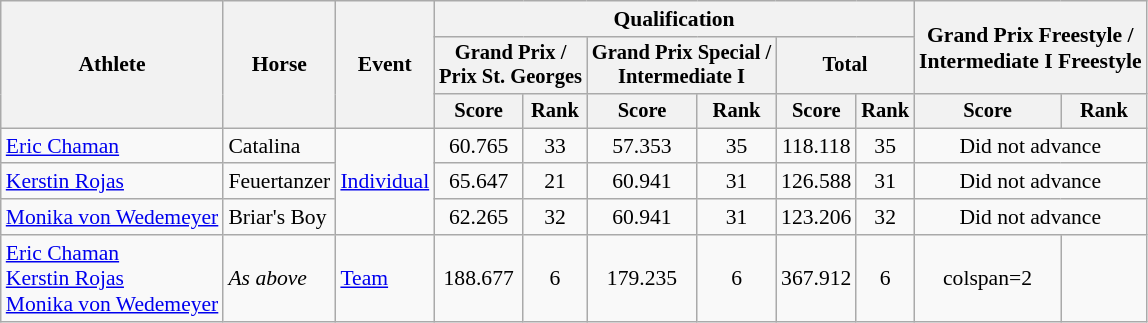<table class=wikitable style=font-size:90%;text-align:center>
<tr>
<th rowspan=3>Athlete</th>
<th rowspan=3>Horse</th>
<th rowspan=3>Event</th>
<th colspan=6>Qualification</th>
<th colspan=2 rowspan=2>Grand Prix Freestyle /<br>Intermediate I Freestyle</th>
</tr>
<tr style=font-size:95%>
<th colspan=2>Grand Prix /<br>Prix St. Georges</th>
<th colspan=2>Grand Prix Special /<br>Intermediate I</th>
<th colspan=2>Total</th>
</tr>
<tr style=font-size:95%>
<th>Score</th>
<th>Rank</th>
<th>Score</th>
<th>Rank</th>
<th>Score</th>
<th>Rank</th>
<th>Score</th>
<th>Rank</th>
</tr>
<tr>
<td align=left><a href='#'>Eric Chaman</a></td>
<td align=left>Catalina</td>
<td align=left rowspan=3><a href='#'>Individual</a></td>
<td>60.765</td>
<td>33</td>
<td>57.353</td>
<td>35</td>
<td>118.118</td>
<td>35</td>
<td colspan=2>Did not advance</td>
</tr>
<tr>
<td align=left><a href='#'>Kerstin Rojas</a></td>
<td align=left>Feuertanzer</td>
<td>65.647</td>
<td>21</td>
<td>60.941</td>
<td>31</td>
<td>126.588</td>
<td>31</td>
<td colspan=2>Did not advance</td>
</tr>
<tr>
<td align=left><a href='#'>Monika von Wedemeyer</a></td>
<td align=left>Briar's Boy</td>
<td>62.265</td>
<td>32</td>
<td>60.941</td>
<td>31</td>
<td>123.206</td>
<td>32</td>
<td colspan=2>Did not advance</td>
</tr>
<tr>
<td align=left><a href='#'>Eric Chaman</a><br><a href='#'>Kerstin Rojas</a><br><a href='#'>Monika von Wedemeyer</a></td>
<td align=left><em>As above</em></td>
<td align=left><a href='#'>Team</a></td>
<td>188.677</td>
<td>6</td>
<td>179.235</td>
<td>6</td>
<td>367.912</td>
<td>6</td>
<td>colspan=2 </td>
</tr>
</table>
